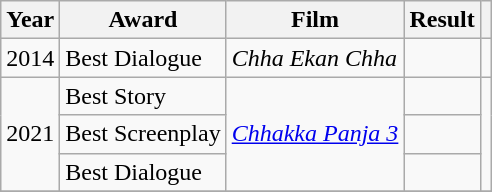<table class="wikitable plainrowheaders sortable">
<tr>
<th>Year</th>
<th>Award</th>
<th>Film</th>
<th>Result</th>
<th class="unsortable"></th>
</tr>
<tr>
<td>2014</td>
<td>Best Dialogue</td>
<td><em>Chha Ekan Chha</em></td>
<td></td>
<td style="text-align:center;"></td>
</tr>
<tr>
<td rowspan="3">2021</td>
<td>Best Story</td>
<td rowspan="3"><em><a href='#'>Chhakka Panja 3</a></em></td>
<td></td>
<td rowspan="3" style="text-align:center;"></td>
</tr>
<tr>
<td>Best Screenplay</td>
<td></td>
</tr>
<tr>
<td>Best Dialogue</td>
<td></td>
</tr>
<tr>
</tr>
</table>
